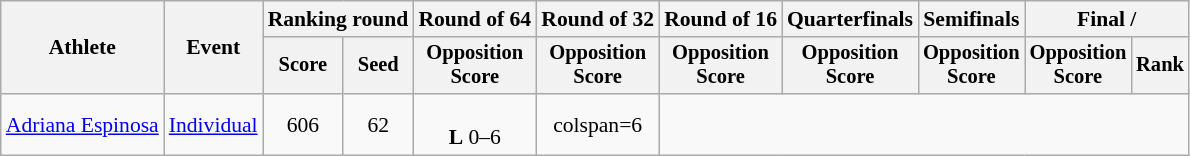<table class=wikitable style=font-size:90%;text-align:center>
<tr>
<th rowspan=2>Athlete</th>
<th rowspan=2>Event</th>
<th colspan=2>Ranking round</th>
<th>Round of 64</th>
<th>Round of 32</th>
<th>Round of 16</th>
<th>Quarterfinals</th>
<th>Semifinals</th>
<th colspan=2>Final / </th>
</tr>
<tr style=font-size:95%>
<th>Score</th>
<th>Seed</th>
<th>Opposition<br>Score</th>
<th>Opposition<br>Score</th>
<th>Opposition<br>Score</th>
<th>Opposition<br>Score</th>
<th>Opposition<br>Score</th>
<th>Opposition<br>Score</th>
<th>Rank</th>
</tr>
<tr>
<td align=left><a href='#'>Adriana Espinosa</a></td>
<td align=left><a href='#'>Individual</a></td>
<td>606</td>
<td>62</td>
<td><br><strong>L</strong> 0–6</td>
<td>colspan=6 </td>
</tr>
</table>
